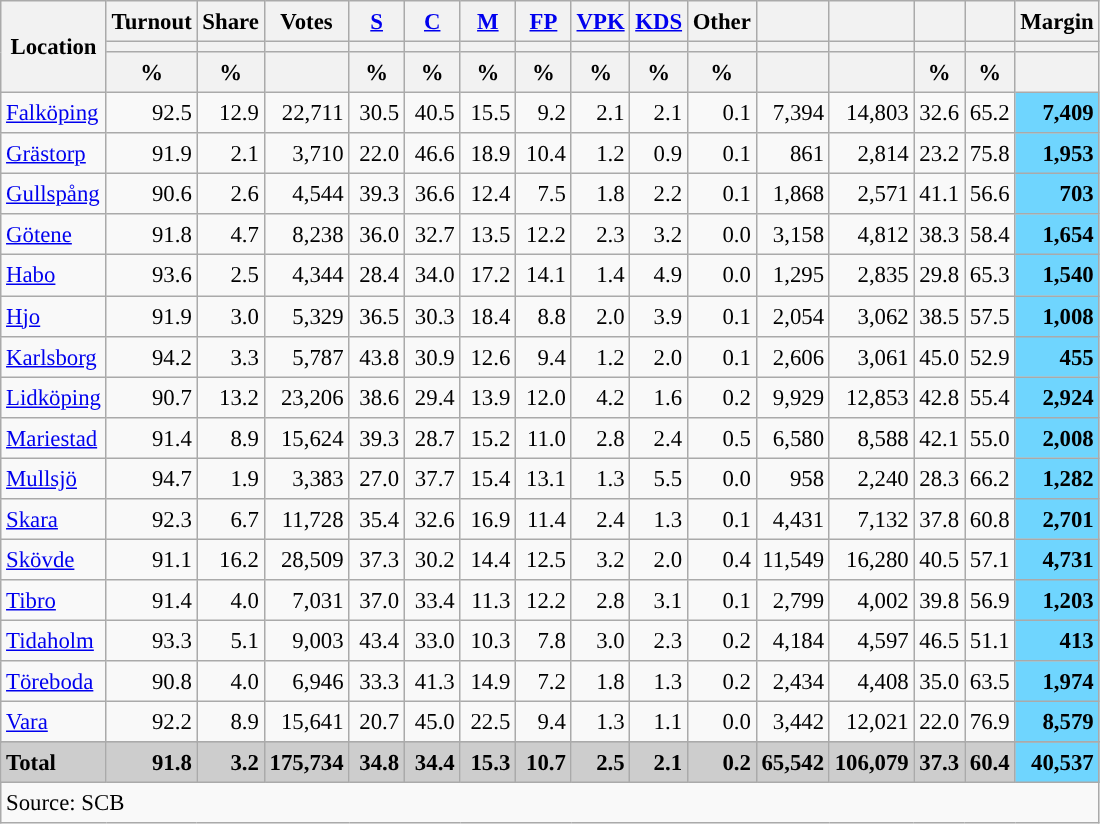<table class="wikitable sortable" style="text-align:right; font-size:95%; line-height:20px;">
<tr>
<th rowspan="3">Location</th>
<th>Turnout</th>
<th>Share</th>
<th>Votes</th>
<th width="30px" class="unsortable"><a href='#'>S</a></th>
<th width="30px" class="unsortable"><a href='#'>C</a></th>
<th width="30px" class="unsortable"><a href='#'>M</a></th>
<th width="30px" class="unsortable"><a href='#'>FP</a></th>
<th width="30px" class="unsortable"><a href='#'>VPK</a></th>
<th width="30px" class="unsortable"><a href='#'>KDS</a></th>
<th width="30px" class="unsortable">Other</th>
<th></th>
<th></th>
<th></th>
<th></th>
<th>Margin</th>
</tr>
<tr>
<th></th>
<th></th>
<th></th>
<th style="background:"></th>
<th style="background:"></th>
<th style="background:"></th>
<th style="background:"></th>
<th style="background:"></th>
<th style="background:"></th>
<th style="background:"></th>
<th style="background:"></th>
<th style="background:"></th>
<th style="background:"></th>
<th style="background:"></th>
<th></th>
</tr>
<tr>
<th data-sort-type="number">%</th>
<th data-sort-type="number">%</th>
<th></th>
<th data-sort-type="number">%</th>
<th data-sort-type="number">%</th>
<th data-sort-type="number">%</th>
<th data-sort-type="number">%</th>
<th data-sort-type="number">%</th>
<th data-sort-type="number">%</th>
<th data-sort-type="number">%</th>
<th data-sort-type="number"></th>
<th data-sort-type="number"></th>
<th data-sort-type="number">%</th>
<th data-sort-type="number">%</th>
<th data-sort-type="number"></th>
</tr>
<tr>
<td align=left><a href='#'>Falköping</a></td>
<td>92.5</td>
<td>12.9</td>
<td>22,711</td>
<td>30.5</td>
<td>40.5</td>
<td>15.5</td>
<td>9.2</td>
<td>2.1</td>
<td>2.1</td>
<td>0.1</td>
<td>7,394</td>
<td>14,803</td>
<td>32.6</td>
<td>65.2</td>
<td bgcolor=#6fd5fe><strong>7,409</strong></td>
</tr>
<tr>
<td align=left><a href='#'>Grästorp</a></td>
<td>91.9</td>
<td>2.1</td>
<td>3,710</td>
<td>22.0</td>
<td>46.6</td>
<td>18.9</td>
<td>10.4</td>
<td>1.2</td>
<td>0.9</td>
<td>0.1</td>
<td>861</td>
<td>2,814</td>
<td>23.2</td>
<td>75.8</td>
<td bgcolor=#6fd5fe><strong>1,953</strong></td>
</tr>
<tr>
<td align=left><a href='#'>Gullspång</a></td>
<td>90.6</td>
<td>2.6</td>
<td>4,544</td>
<td>39.3</td>
<td>36.6</td>
<td>12.4</td>
<td>7.5</td>
<td>1.8</td>
<td>2.2</td>
<td>0.1</td>
<td>1,868</td>
<td>2,571</td>
<td>41.1</td>
<td>56.6</td>
<td bgcolor=#6fd5fe><strong>703</strong></td>
</tr>
<tr>
<td align=left><a href='#'>Götene</a></td>
<td>91.8</td>
<td>4.7</td>
<td>8,238</td>
<td>36.0</td>
<td>32.7</td>
<td>13.5</td>
<td>12.2</td>
<td>2.3</td>
<td>3.2</td>
<td>0.0</td>
<td>3,158</td>
<td>4,812</td>
<td>38.3</td>
<td>58.4</td>
<td bgcolor=#6fd5fe><strong>1,654</strong></td>
</tr>
<tr>
<td align=left><a href='#'>Habo</a></td>
<td>93.6</td>
<td>2.5</td>
<td>4,344</td>
<td>28.4</td>
<td>34.0</td>
<td>17.2</td>
<td>14.1</td>
<td>1.4</td>
<td>4.9</td>
<td>0.0</td>
<td>1,295</td>
<td>2,835</td>
<td>29.8</td>
<td>65.3</td>
<td bgcolor=#6fd5fe><strong>1,540</strong></td>
</tr>
<tr>
<td align=left><a href='#'>Hjo</a></td>
<td>91.9</td>
<td>3.0</td>
<td>5,329</td>
<td>36.5</td>
<td>30.3</td>
<td>18.4</td>
<td>8.8</td>
<td>2.0</td>
<td>3.9</td>
<td>0.1</td>
<td>2,054</td>
<td>3,062</td>
<td>38.5</td>
<td>57.5</td>
<td bgcolor=#6fd5fe><strong>1,008</strong></td>
</tr>
<tr>
<td align=left><a href='#'>Karlsborg</a></td>
<td>94.2</td>
<td>3.3</td>
<td>5,787</td>
<td>43.8</td>
<td>30.9</td>
<td>12.6</td>
<td>9.4</td>
<td>1.2</td>
<td>2.0</td>
<td>0.1</td>
<td>2,606</td>
<td>3,061</td>
<td>45.0</td>
<td>52.9</td>
<td bgcolor=#6fd5fe><strong>455</strong></td>
</tr>
<tr>
<td align=left><a href='#'>Lidköping</a></td>
<td>90.7</td>
<td>13.2</td>
<td>23,206</td>
<td>38.6</td>
<td>29.4</td>
<td>13.9</td>
<td>12.0</td>
<td>4.2</td>
<td>1.6</td>
<td>0.2</td>
<td>9,929</td>
<td>12,853</td>
<td>42.8</td>
<td>55.4</td>
<td bgcolor=#6fd5fe><strong>2,924</strong></td>
</tr>
<tr>
<td align=left><a href='#'>Mariestad</a></td>
<td>91.4</td>
<td>8.9</td>
<td>15,624</td>
<td>39.3</td>
<td>28.7</td>
<td>15.2</td>
<td>11.0</td>
<td>2.8</td>
<td>2.4</td>
<td>0.5</td>
<td>6,580</td>
<td>8,588</td>
<td>42.1</td>
<td>55.0</td>
<td bgcolor=#6fd5fe><strong>2,008</strong></td>
</tr>
<tr>
<td align=left><a href='#'>Mullsjö</a></td>
<td>94.7</td>
<td>1.9</td>
<td>3,383</td>
<td>27.0</td>
<td>37.7</td>
<td>15.4</td>
<td>13.1</td>
<td>1.3</td>
<td>5.5</td>
<td>0.0</td>
<td>958</td>
<td>2,240</td>
<td>28.3</td>
<td>66.2</td>
<td bgcolor=#6fd5fe><strong>1,282</strong></td>
</tr>
<tr>
<td align=left><a href='#'>Skara</a></td>
<td>92.3</td>
<td>6.7</td>
<td>11,728</td>
<td>35.4</td>
<td>32.6</td>
<td>16.9</td>
<td>11.4</td>
<td>2.4</td>
<td>1.3</td>
<td>0.1</td>
<td>4,431</td>
<td>7,132</td>
<td>37.8</td>
<td>60.8</td>
<td bgcolor=#6fd5fe><strong>2,701</strong></td>
</tr>
<tr>
<td align=left><a href='#'>Skövde</a></td>
<td>91.1</td>
<td>16.2</td>
<td>28,509</td>
<td>37.3</td>
<td>30.2</td>
<td>14.4</td>
<td>12.5</td>
<td>3.2</td>
<td>2.0</td>
<td>0.4</td>
<td>11,549</td>
<td>16,280</td>
<td>40.5</td>
<td>57.1</td>
<td bgcolor=#6fd5fe><strong>4,731</strong></td>
</tr>
<tr>
<td align=left><a href='#'>Tibro</a></td>
<td>91.4</td>
<td>4.0</td>
<td>7,031</td>
<td>37.0</td>
<td>33.4</td>
<td>11.3</td>
<td>12.2</td>
<td>2.8</td>
<td>3.1</td>
<td>0.1</td>
<td>2,799</td>
<td>4,002</td>
<td>39.8</td>
<td>56.9</td>
<td bgcolor=#6fd5fe><strong>1,203</strong></td>
</tr>
<tr>
<td align=left><a href='#'>Tidaholm</a></td>
<td>93.3</td>
<td>5.1</td>
<td>9,003</td>
<td>43.4</td>
<td>33.0</td>
<td>10.3</td>
<td>7.8</td>
<td>3.0</td>
<td>2.3</td>
<td>0.2</td>
<td>4,184</td>
<td>4,597</td>
<td>46.5</td>
<td>51.1</td>
<td bgcolor=#6fd5fe><strong>413</strong></td>
</tr>
<tr>
<td align=left><a href='#'>Töreboda</a></td>
<td>90.8</td>
<td>4.0</td>
<td>6,946</td>
<td>33.3</td>
<td>41.3</td>
<td>14.9</td>
<td>7.2</td>
<td>1.8</td>
<td>1.3</td>
<td>0.2</td>
<td>2,434</td>
<td>4,408</td>
<td>35.0</td>
<td>63.5</td>
<td bgcolor=#6fd5fe><strong>1,974</strong></td>
</tr>
<tr>
<td align=left><a href='#'>Vara</a></td>
<td>92.2</td>
<td>8.9</td>
<td>15,641</td>
<td>20.7</td>
<td>45.0</td>
<td>22.5</td>
<td>9.4</td>
<td>1.3</td>
<td>1.1</td>
<td>0.0</td>
<td>3,442</td>
<td>12,021</td>
<td>22.0</td>
<td>76.9</td>
<td bgcolor=#6fd5fe><strong>8,579</strong></td>
</tr>
<tr>
</tr>
<tr style="background:#CDCDCD;">
<td align=left><strong>Total</strong></td>
<td><strong>91.8</strong></td>
<td><strong>3.2</strong></td>
<td><strong>175,734</strong></td>
<td><strong>34.8</strong></td>
<td><strong>34.4</strong></td>
<td><strong>15.3</strong></td>
<td><strong>10.7</strong></td>
<td><strong>2.5</strong></td>
<td><strong>2.1</strong></td>
<td><strong>0.2</strong></td>
<td><strong>65,542</strong></td>
<td><strong>106,079</strong></td>
<td><strong>37.3</strong></td>
<td><strong>60.4</strong></td>
<td bgcolor=#6fd5fe><strong>40,537</strong></td>
</tr>
<tr>
<td align=left colspan=16>Source: SCB </td>
</tr>
</table>
